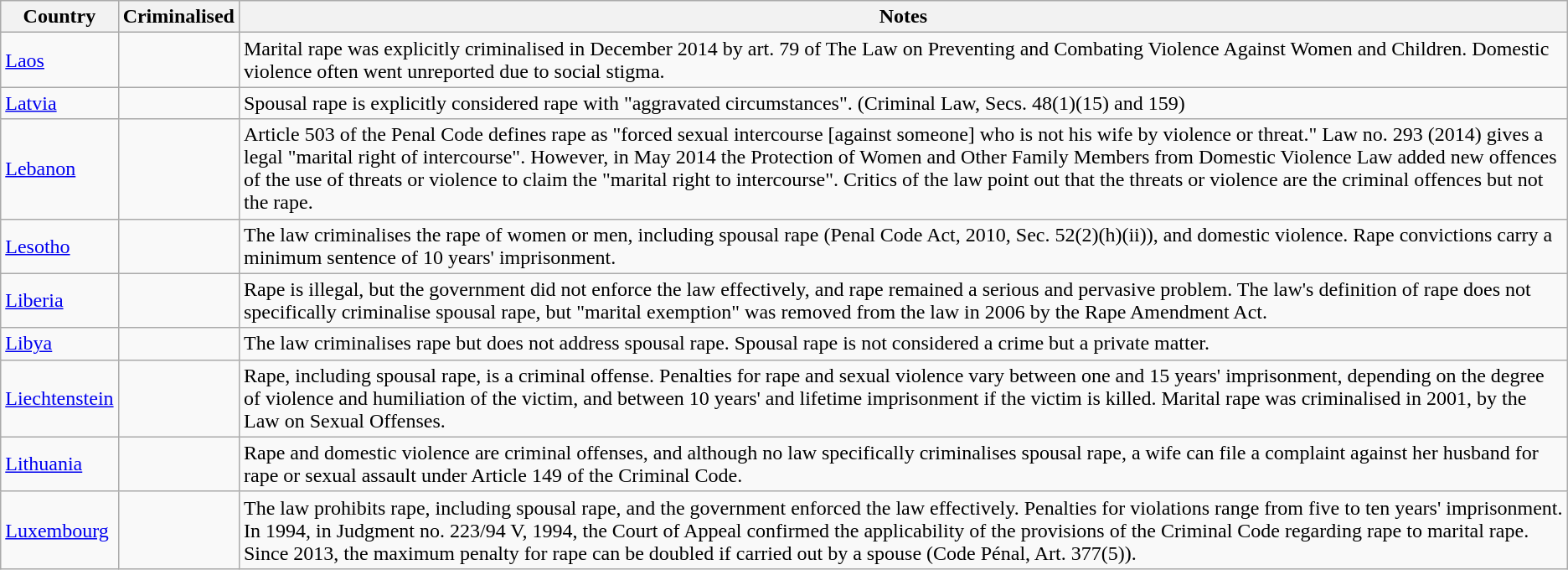<table class="sortable wikitable">
<tr>
<th>Country</th>
<th>Criminalised</th>
<th ! class="unsortable">Notes</th>
</tr>
<tr>
<td><a href='#'>Laos</a></td>
<td></td>
<td>Marital rape was explicitly criminalised in December 2014 by art. 79 of The Law on Preventing and Combating Violence Against Women and Children. Domestic violence often went unreported due to social stigma.</td>
</tr>
<tr>
<td><a href='#'>Latvia</a></td>
<td></td>
<td>Spousal rape is explicitly considered rape with "aggravated circumstances". (Criminal Law, Secs. 48(1)(15) and 159)</td>
</tr>
<tr>
<td><a href='#'>Lebanon</a></td>
<td></td>
<td>Article 503 of the Penal Code defines rape as "forced sexual intercourse [against someone] who is not his wife by violence or threat." Law no. 293 (2014) gives a legal "marital right of intercourse". However, in May 2014 the Protection of Women and Other Family Members from Domestic Violence Law added new offences of the use of threats or violence to claim the "marital right to intercourse". Critics of the law point out that the threats or violence are the criminal offences but not the rape.</td>
</tr>
<tr>
<td><a href='#'>Lesotho</a></td>
<td></td>
<td>The law criminalises the rape of women or men, including spousal rape (Penal Code Act, 2010, Sec. 52(2)(h)(ii)), and domestic violence. Rape convictions carry a minimum sentence of 10 years' imprisonment.</td>
</tr>
<tr>
<td><a href='#'>Liberia</a></td>
<td></td>
<td>Rape is illegal, but the government did not enforce the law effectively, and rape remained a serious and pervasive problem. The law's definition of rape does not specifically criminalise spousal rape, but "marital exemption" was removed from the law in 2006 by the Rape Amendment Act.</td>
</tr>
<tr>
<td><a href='#'>Libya</a></td>
<td></td>
<td>The law criminalises rape but does not address spousal rape. Spousal rape is not considered a crime but a private matter.</td>
</tr>
<tr>
<td><a href='#'>Liechtenstein</a></td>
<td></td>
<td>Rape, including spousal rape, is a criminal offense. Penalties for rape and sexual violence vary between one and 15 years' imprisonment, depending on the degree of violence and humiliation of the victim, and between 10 years' and lifetime imprisonment if the victim is killed. Marital rape was criminalised in 2001, by the Law on Sexual Offenses.</td>
</tr>
<tr>
<td><a href='#'>Lithuania</a></td>
<td></td>
<td>Rape and domestic violence are criminal offenses, and although no law specifically criminalises spousal rape, a wife can file a complaint against her husband for rape or sexual assault under Article 149 of the Criminal Code.</td>
</tr>
<tr>
<td><a href='#'>Luxembourg</a></td>
<td></td>
<td>The law prohibits rape, including spousal rape, and the government enforced the law effectively. Penalties for violations range from five to ten years' imprisonment. In 1994, in Judgment no. 223/94 V, 1994, the Court of Appeal confirmed the applicability of the provisions of the Criminal Code regarding rape to marital rape. Since 2013, the maximum penalty for rape can be doubled if carried out by a spouse (Code Pénal, Art. 377(5)).</td>
</tr>
</table>
